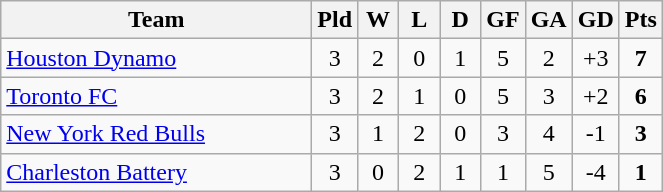<table class="wikitable" style="text-align: center;">
<tr>
<th width="200">Team</th>
<th width="20">Pld</th>
<th width="20">W</th>
<th width="20">L</th>
<th width="20">D</th>
<th width="20">GF</th>
<th width="20">GA</th>
<th width="20">GD</th>
<th width="20">Pts</th>
</tr>
<tr>
<td style="text-align:left;"><a href='#'>Houston Dynamo</a></td>
<td>3</td>
<td>2</td>
<td>0</td>
<td>1</td>
<td>5</td>
<td>2</td>
<td>+3</td>
<td><strong>7</strong></td>
</tr>
<tr>
<td style="text-align:left;"><a href='#'>Toronto FC</a></td>
<td>3</td>
<td>2</td>
<td>1</td>
<td>0</td>
<td>5</td>
<td>3</td>
<td>+2</td>
<td><strong>6</strong></td>
</tr>
<tr>
<td style="text-align:left;"><a href='#'>New York Red Bulls</a></td>
<td>3</td>
<td>1</td>
<td>2</td>
<td>0</td>
<td>3</td>
<td>4</td>
<td>-1</td>
<td><strong>3</strong></td>
</tr>
<tr>
<td style="text-align:left;"><a href='#'>Charleston Battery</a></td>
<td>3</td>
<td>0</td>
<td>2</td>
<td>1</td>
<td>1</td>
<td>5</td>
<td>-4</td>
<td><strong>1</strong></td>
</tr>
</table>
